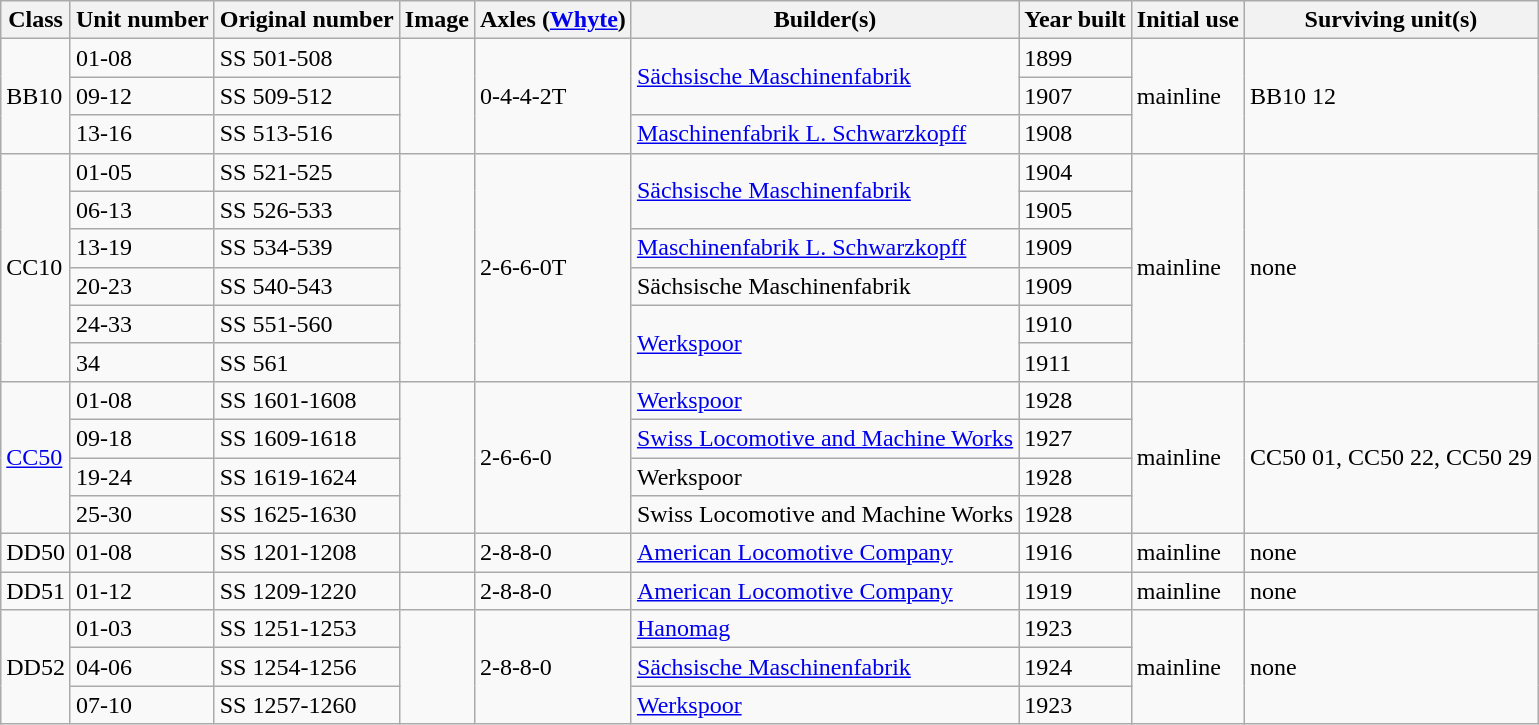<table class="wikitable">
<tr>
<th>Class</th>
<th>Unit number</th>
<th>Original number</th>
<th>Image</th>
<th>Axles (<a href='#'>Whyte</a>)</th>
<th>Builder(s)</th>
<th>Year built</th>
<th>Initial use</th>
<th>Surviving unit(s)</th>
</tr>
<tr>
<td rowspan="3">BB10</td>
<td>01-08</td>
<td>SS 501-508</td>
<td rowspan="3"></td>
<td rowspan="3">0-4-4-2T</td>
<td rowspan="2"> <a href='#'>Sächsische Maschinenfabrik</a></td>
<td>1899</td>
<td rowspan="3">mainline</td>
<td rowspan="3">BB10 12</td>
</tr>
<tr>
<td>09-12</td>
<td>SS 509-512</td>
<td>1907</td>
</tr>
<tr>
<td>13-16</td>
<td>SS 513-516</td>
<td> <a href='#'>Maschinenfabrik L. Schwarzkopff</a></td>
<td>1908</td>
</tr>
<tr>
<td rowspan="6">CC10</td>
<td>01-05</td>
<td>SS 521-525</td>
<td rowspan="6"></td>
<td rowspan="6">2-6-6-0T</td>
<td rowspan="2"> <a href='#'>Sächsische Maschinenfabrik</a></td>
<td>1904</td>
<td rowspan="6">mainline</td>
<td rowspan="6">none</td>
</tr>
<tr>
<td>06-13</td>
<td>SS 526-533</td>
<td>1905</td>
</tr>
<tr>
<td>13-19</td>
<td>SS 534-539</td>
<td> <a href='#'>Maschinenfabrik L. Schwarzkopff</a></td>
<td>1909</td>
</tr>
<tr>
<td>20-23</td>
<td>SS 540-543</td>
<td> Sächsische Maschinenfabrik</td>
<td>1909</td>
</tr>
<tr>
<td>24-33</td>
<td>SS 551-560</td>
<td rowspan="2"> <a href='#'>Werkspoor</a></td>
<td>1910</td>
</tr>
<tr>
<td>34</td>
<td>SS 561</td>
<td>1911</td>
</tr>
<tr>
<td rowspan="4"><a href='#'>CC50</a></td>
<td>01-08</td>
<td>SS 1601-1608</td>
<td rowspan="4"></td>
<td rowspan="4">2-6-6-0</td>
<td> <a href='#'>Werkspoor</a></td>
<td>1928</td>
<td rowspan="4">mainline</td>
<td rowspan="4">CC50 01, CC50 22, CC50 29</td>
</tr>
<tr>
<td>09-18</td>
<td>SS 1609-1618</td>
<td> <a href='#'>Swiss Locomotive and Machine Works</a></td>
<td>1927</td>
</tr>
<tr>
<td>19-24</td>
<td>SS 1619-1624</td>
<td> Werkspoor</td>
<td>1928</td>
</tr>
<tr>
<td>25-30</td>
<td>SS 1625-1630</td>
<td> Swiss Locomotive and Machine Works</td>
<td>1928</td>
</tr>
<tr>
<td>DD50</td>
<td>01-08</td>
<td>SS 1201-1208</td>
<td></td>
<td>2-8-8-0</td>
<td> <a href='#'>American Locomotive Company</a></td>
<td>1916</td>
<td>mainline</td>
<td>none</td>
</tr>
<tr>
<td>DD51</td>
<td>01-12</td>
<td>SS 1209-1220</td>
<td></td>
<td>2-8-8-0</td>
<td> <a href='#'>American Locomotive Company</a></td>
<td>1919</td>
<td>mainline</td>
<td>none</td>
</tr>
<tr>
<td rowspan="3">DD52</td>
<td>01-03</td>
<td>SS 1251-1253</td>
<td rowspan="3"></td>
<td rowspan="3">2-8-8-0</td>
<td> <a href='#'>Hanomag</a></td>
<td>1923</td>
<td rowspan="3">mainline</td>
<td rowspan="3">none</td>
</tr>
<tr>
<td>04-06</td>
<td>SS 1254-1256</td>
<td> <a href='#'>Sächsische Maschinenfabrik</a></td>
<td>1924</td>
</tr>
<tr>
<td>07-10</td>
<td>SS 1257-1260</td>
<td> <a href='#'>Werkspoor</a></td>
<td>1923</td>
</tr>
</table>
